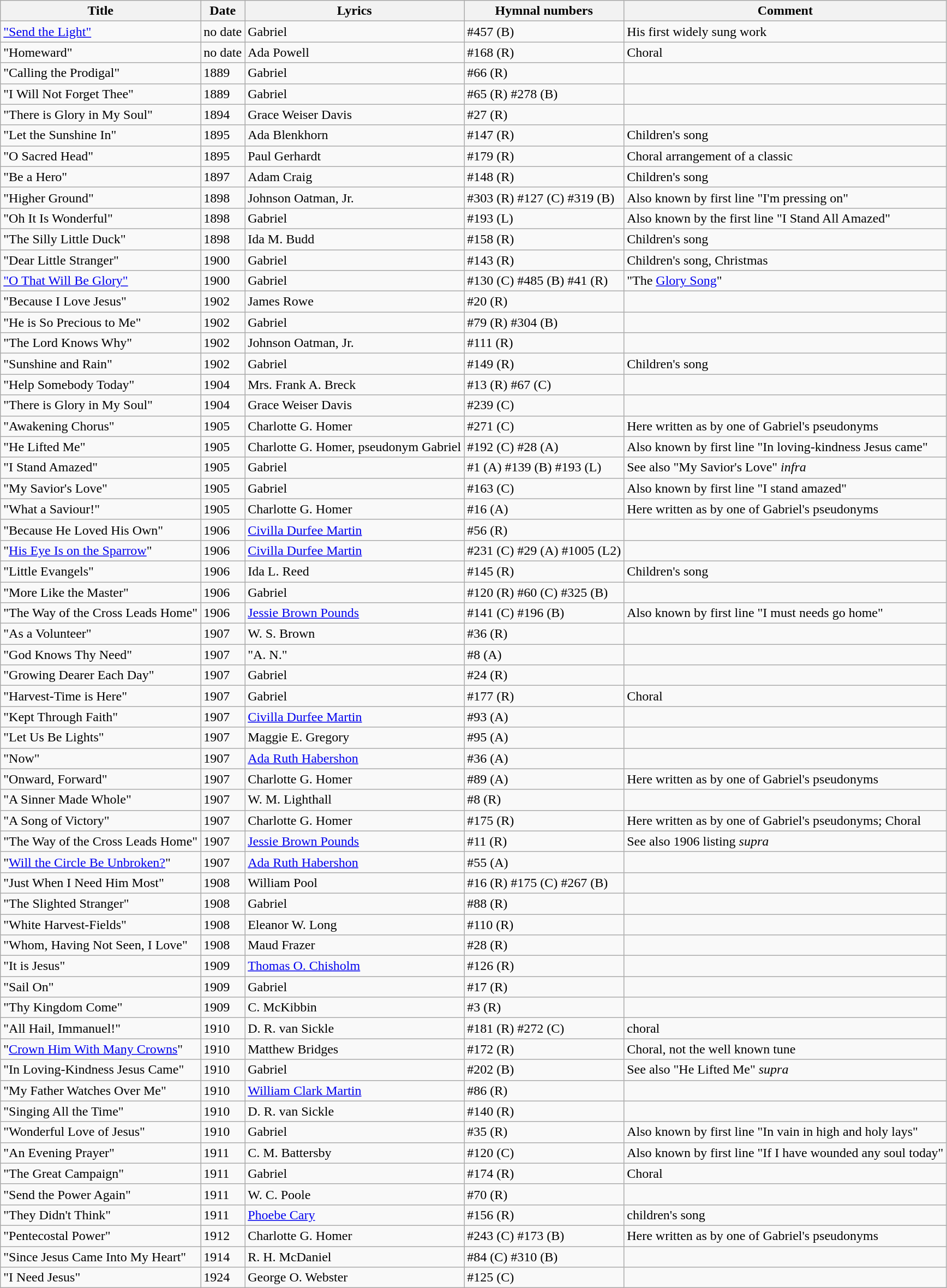<table class="wikitable">
<tr>
<th>Title</th>
<th>Date</th>
<th>Lyrics</th>
<th>Hymnal numbers</th>
<th>Comment</th>
</tr>
<tr>
<td><a href='#'>"Send the Light"</a></td>
<td>no date</td>
<td>Gabriel</td>
<td>#457 (B)</td>
<td>His first widely sung work</td>
</tr>
<tr>
<td>"Homeward"</td>
<td>no date</td>
<td>Ada Powell</td>
<td>#168 (R)</td>
<td>Choral</td>
</tr>
<tr>
<td>"Calling the Prodigal"</td>
<td>1889</td>
<td>Gabriel</td>
<td>#66 (R)</td>
<td></td>
</tr>
<tr>
<td>"I Will Not Forget Thee"</td>
<td>1889</td>
<td>Gabriel</td>
<td>#65 (R) #278 (B)</td>
<td></td>
</tr>
<tr>
<td>"There is Glory in My Soul"</td>
<td>1894</td>
<td>Grace Weiser Davis</td>
<td>#27 (R)</td>
<td></td>
</tr>
<tr>
<td>"Let the Sunshine In"</td>
<td>1895</td>
<td>Ada Blenkhorn</td>
<td>#147 (R)</td>
<td>Children's song</td>
</tr>
<tr>
<td>"O Sacred Head"</td>
<td>1895</td>
<td>Paul Gerhardt</td>
<td>#179 (R)</td>
<td>Choral arrangement of a classic</td>
</tr>
<tr>
<td>"Be a Hero"</td>
<td>1897</td>
<td>Adam Craig</td>
<td>#148 (R)</td>
<td>Children's song</td>
</tr>
<tr>
<td>"Higher Ground"</td>
<td>1898</td>
<td>Johnson Oatman, Jr.</td>
<td>#303 (R) #127 (C) #319 (B)</td>
<td>Also known by first line "I'm pressing on"</td>
</tr>
<tr>
<td>"Oh It Is Wonderful"</td>
<td>1898</td>
<td>Gabriel</td>
<td>#193 (L)</td>
<td>Also known by the first line "I Stand All Amazed"</td>
</tr>
<tr>
<td>"The Silly Little Duck"</td>
<td>1898</td>
<td>Ida M. Budd</td>
<td>#158 (R)</td>
<td>Children's song</td>
</tr>
<tr>
<td>"Dear Little Stranger"</td>
<td>1900</td>
<td>Gabriel</td>
<td>#143 (R)</td>
<td>Children's song, Christmas</td>
</tr>
<tr>
<td><a href='#'>"O That Will Be Glory"</a></td>
<td>1900</td>
<td>Gabriel</td>
<td>#130 (C) #485 (B) #41 (R)</td>
<td>"The <a href='#'>Glory Song</a>"</td>
</tr>
<tr>
<td>"Because I Love Jesus"</td>
<td>1902</td>
<td>James Rowe</td>
<td>#20 (R)</td>
<td></td>
</tr>
<tr>
<td>"He is So Precious to Me"</td>
<td>1902</td>
<td>Gabriel</td>
<td>#79 (R) #304 (B)</td>
<td></td>
</tr>
<tr>
<td>"The Lord Knows Why"</td>
<td>1902</td>
<td>Johnson Oatman, Jr.</td>
<td>#111 (R)</td>
<td></td>
</tr>
<tr>
<td>"Sunshine and Rain"</td>
<td>1902</td>
<td>Gabriel</td>
<td>#149 (R)</td>
<td>Children's song</td>
</tr>
<tr>
<td>"Help Somebody Today"</td>
<td>1904</td>
<td>Mrs. Frank A. Breck</td>
<td>#13 (R) #67 (C)</td>
<td></td>
</tr>
<tr>
<td>"There is Glory in My Soul"</td>
<td>1904</td>
<td>Grace Weiser Davis</td>
<td>#239 (C)</td>
<td></td>
</tr>
<tr>
<td>"Awakening Chorus"</td>
<td>1905</td>
<td>Charlotte G. Homer</td>
<td>#271 (C)</td>
<td>Here written as by one of Gabriel's pseudonyms</td>
</tr>
<tr>
<td>"He Lifted Me"</td>
<td>1905</td>
<td>Charlotte G. Homer, pseudonym Gabriel</td>
<td>#192 (C) #28 (A)</td>
<td>Also known by first line "In loving-kindness Jesus came"</td>
</tr>
<tr>
<td>"I Stand Amazed"</td>
<td>1905</td>
<td>Gabriel</td>
<td>#1 (A) #139 (B) #193 (L)</td>
<td>See also "My Savior's Love" <em>infra</em></td>
</tr>
<tr>
<td>"My Savior's Love"</td>
<td>1905</td>
<td>Gabriel</td>
<td>#163 (C)</td>
<td>Also known by first line "I stand amazed"</td>
</tr>
<tr>
<td>"What a Saviour!"</td>
<td>1905</td>
<td>Charlotte G. Homer</td>
<td>#16 (A)</td>
<td>Here written as by one of Gabriel's pseudonyms</td>
</tr>
<tr>
<td>"Because He Loved His Own"</td>
<td>1906</td>
<td><a href='#'>Civilla Durfee Martin</a></td>
<td>#56 (R)</td>
<td></td>
</tr>
<tr>
<td>"<a href='#'>His Eye Is on the Sparrow</a>"</td>
<td>1906</td>
<td><a href='#'>Civilla Durfee Martin</a></td>
<td>#231 (C) #29 (A) #1005 (L2)</td>
<td></td>
</tr>
<tr>
<td>"Little Evangels"</td>
<td>1906</td>
<td>Ida L. Reed</td>
<td>#145 (R)</td>
<td>Children's song</td>
</tr>
<tr>
<td>"More Like the Master"</td>
<td>1906</td>
<td>Gabriel</td>
<td>#120 (R) #60 (C) #325 (B)</td>
<td></td>
</tr>
<tr>
<td>"The Way of the Cross Leads Home"</td>
<td>1906</td>
<td><a href='#'>Jessie Brown Pounds</a></td>
<td>#141 (C) #196 (B)</td>
<td>Also known by first line "I must needs go home"</td>
</tr>
<tr>
<td>"As a Volunteer"</td>
<td>1907</td>
<td>W. S. Brown</td>
<td>#36 (R)</td>
<td></td>
</tr>
<tr>
<td>"God Knows Thy Need"</td>
<td>1907</td>
<td>"A. N."</td>
<td>#8 (A)</td>
<td></td>
</tr>
<tr>
<td>"Growing Dearer Each Day"</td>
<td>1907</td>
<td>Gabriel</td>
<td>#24 (R)</td>
<td></td>
</tr>
<tr>
<td>"Harvest-Time is Here"</td>
<td>1907</td>
<td>Gabriel</td>
<td>#177 (R)</td>
<td>Choral</td>
</tr>
<tr>
<td>"Kept Through Faith"</td>
<td>1907</td>
<td><a href='#'>Civilla Durfee Martin</a></td>
<td>#93 (A)</td>
<td></td>
</tr>
<tr>
<td>"Let Us Be Lights"</td>
<td>1907</td>
<td>Maggie E. Gregory</td>
<td>#95 (A)</td>
<td></td>
</tr>
<tr>
<td>"Now"</td>
<td>1907</td>
<td><a href='#'>Ada Ruth Habershon</a></td>
<td>#36 (A)</td>
<td></td>
</tr>
<tr>
<td>"Onward, Forward"</td>
<td>1907</td>
<td>Charlotte G. Homer</td>
<td>#89 (A)</td>
<td>Here written as by one of Gabriel's pseudonyms</td>
</tr>
<tr>
<td>"A Sinner Made Whole"</td>
<td>1907</td>
<td>W. M. Lighthall</td>
<td>#8 (R)</td>
<td></td>
</tr>
<tr>
<td>"A Song of Victory"</td>
<td>1907</td>
<td>Charlotte G. Homer</td>
<td>#175 (R)</td>
<td>Here written as by one of Gabriel's pseudonyms; Choral</td>
</tr>
<tr>
<td>"The Way of the Cross Leads Home"</td>
<td>1907</td>
<td><a href='#'>Jessie Brown Pounds</a></td>
<td>#11 (R)</td>
<td>See also 1906 listing <em>supra</em></td>
</tr>
<tr>
<td>"<a href='#'>Will the Circle Be Unbroken?</a>"</td>
<td>1907</td>
<td><a href='#'>Ada Ruth Habershon</a></td>
<td>#55 (A)</td>
<td></td>
</tr>
<tr>
<td>"Just When I Need Him Most"</td>
<td>1908</td>
<td>William Pool</td>
<td>#16 (R) #175 (C) #267 (B)</td>
<td></td>
</tr>
<tr>
<td>"The Slighted Stranger"</td>
<td>1908</td>
<td>Gabriel</td>
<td>#88 (R)</td>
<td></td>
</tr>
<tr>
<td>"White Harvest-Fields"</td>
<td>1908</td>
<td>Eleanor W. Long</td>
<td>#110 (R)</td>
<td></td>
</tr>
<tr>
<td>"Whom, Having Not Seen, I Love"</td>
<td>1908</td>
<td>Maud Frazer</td>
<td>#28 (R)</td>
<td></td>
</tr>
<tr>
<td>"It is Jesus"</td>
<td>1909</td>
<td><a href='#'>Thomas O. Chisholm</a></td>
<td>#126 (R)</td>
<td></td>
</tr>
<tr>
<td>"Sail On"</td>
<td>1909</td>
<td>Gabriel</td>
<td>#17 (R)</td>
<td></td>
</tr>
<tr>
<td>"Thy Kingdom Come"</td>
<td>1909</td>
<td>C. McKibbin</td>
<td>#3 (R)</td>
<td></td>
</tr>
<tr>
<td>"All Hail, Immanuel!"</td>
<td>1910</td>
<td>D. R. van Sickle</td>
<td>#181 (R) #272 (C)</td>
<td>choral</td>
</tr>
<tr>
<td>"<a href='#'>Crown Him With Many Crowns</a>"</td>
<td>1910</td>
<td>Matthew Bridges</td>
<td>#172 (R)</td>
<td>Choral, not the well known tune</td>
</tr>
<tr>
<td>"In Loving-Kindness Jesus Came"</td>
<td>1910</td>
<td>Gabriel</td>
<td>#202 (B)</td>
<td>See also "He Lifted Me" <em>supra</em></td>
</tr>
<tr>
<td>"My Father Watches Over Me"</td>
<td>1910</td>
<td><a href='#'>William Clark Martin</a></td>
<td>#86 (R)</td>
<td></td>
</tr>
<tr>
<td>"Singing All the Time"</td>
<td>1910</td>
<td>D. R. van Sickle</td>
<td>#140 (R)</td>
<td></td>
</tr>
<tr>
<td>"Wonderful Love of Jesus"</td>
<td>1910</td>
<td>Gabriel</td>
<td>#35 (R)</td>
<td>Also known by first line "In vain in high and holy lays"</td>
</tr>
<tr>
<td>"An Evening Prayer"</td>
<td>1911</td>
<td>C. M. Battersby</td>
<td>#120 (C)</td>
<td>Also known by first line "If I have wounded any soul today"</td>
</tr>
<tr>
<td>"The Great Campaign"</td>
<td>1911</td>
<td>Gabriel</td>
<td>#174 (R)</td>
<td>Choral</td>
</tr>
<tr>
<td>"Send the Power Again"</td>
<td>1911</td>
<td>W. C. Poole</td>
<td>#70 (R)</td>
<td></td>
</tr>
<tr>
<td>"They Didn't Think"</td>
<td>1911</td>
<td><a href='#'>Phoebe Cary</a></td>
<td>#156 (R)</td>
<td>children's song</td>
</tr>
<tr>
<td>"Pentecostal Power"</td>
<td>1912</td>
<td>Charlotte G. Homer</td>
<td>#243 (C) #173 (B)</td>
<td>Here written as by one of Gabriel's pseudonyms</td>
</tr>
<tr>
<td>"Since Jesus Came Into My Heart"</td>
<td>1914</td>
<td>R. H. McDaniel</td>
<td>#84 (C) #310 (B)</td>
<td></td>
</tr>
<tr>
<td>"I Need Jesus"</td>
<td>1924</td>
<td>George O. Webster</td>
<td>#125 (C)</td>
<td></td>
</tr>
</table>
